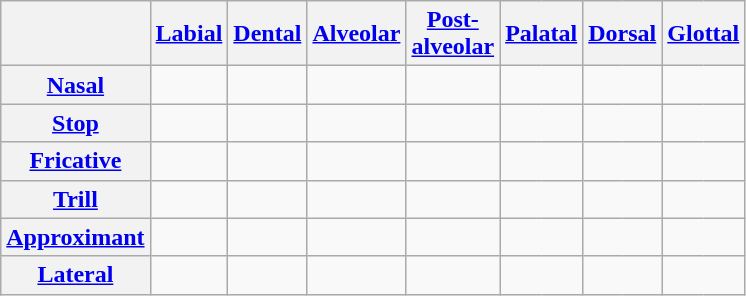<table class="wikitable" style="text-align: center">
<tr>
<th></th>
<th colspan="2"><a href='#'>Labial</a></th>
<th colspan="2"><a href='#'>Dental</a></th>
<th colspan="2"><a href='#'>Alveolar</a></th>
<th colspan="2"><a href='#'>Post-<br>alveolar</a></th>
<th colspan="2"><a href='#'>Palatal</a></th>
<th colspan="2"><a href='#'>Dorsal</a></th>
<th colspan="2"><a href='#'>Glottal</a></th>
</tr>
<tr>
<th><a href='#'>Nasal</a></th>
<td style="border-right: 0;"></td>
<td style="border-left: 0;"></td>
<td colspan="2"></td>
<td style="border-right: 0;"></td>
<td style="border-left: 0;"></td>
<td colspan="2"></td>
<td colspan="2"></td>
<td style="border-right: 0;"></td>
<td style="border-left: 0;"></td>
<td colspan="2"></td>
</tr>
<tr>
<th><a href='#'>Stop</a></th>
<td style="border-right: 0;"><br></td>
<td style="border-left: 0;"></td>
<td colspan="2"></td>
<td style="border-right: 0;"><br></td>
<td style="border-left: 0;"></td>
<td style="border-right: 0;"></td>
<td style="border-left: 0;"></td>
<td colspan="2"></td>
<td style="border-right: 0;"><br></td>
<td style="border-left: 0;"></td>
<td colspan="2"></td>
</tr>
<tr>
<th><a href='#'>Fricative</a></th>
<td style="border-right: 0;"></td>
<td style="border-left: 0;"></td>
<td style="border-right: 0;"></td>
<td style="border-left: 0;"></td>
<td style="border-right: 0;"></td>
<td style="border-left: 0;"></td>
<td style="border-right: 0;"></td>
<td style="border-left: 0;"></td>
<td colspan="2"></td>
<td style="border-right: 0;"></td>
<td style="border-left: 0;"></td>
<td style="border-right: 0;"></td>
<td style="border-left: 0;"></td>
</tr>
<tr>
<th><a href='#'>Trill</a></th>
<td colspan="2"></td>
<td colspan="2"></td>
<td style="border-right: 0;"></td>
<td style="border-left: 0;"></td>
<td colspan="2"></td>
<td colspan="2"></td>
<td colspan="2"></td>
<td colspan="2"></td>
</tr>
<tr>
<th><a href='#'>Approximant</a></th>
<td colspan="2"></td>
<td colspan="2"></td>
<td colspan="2"></td>
<td style="border-right: 0;"></td>
<td style="border-left: 0;"></td>
<td style="border-right: 0;"></td>
<td style="border-left: 0;"></td>
<td style="border-right: 0;"></td>
<td style="border-left: 0;"></td>
<td colspan="2"></td>
</tr>
<tr>
<th><a href='#'>Lateral</a></th>
<td colspan="2"></td>
<td colspan="2"></td>
<td style="border-right: 0;"></td>
<td style="border-left: 0;"></td>
<td colspan="2"></td>
<td colspan="2"></td>
<td colspan="2"></td>
<td colspan="2"></td>
</tr>
</table>
